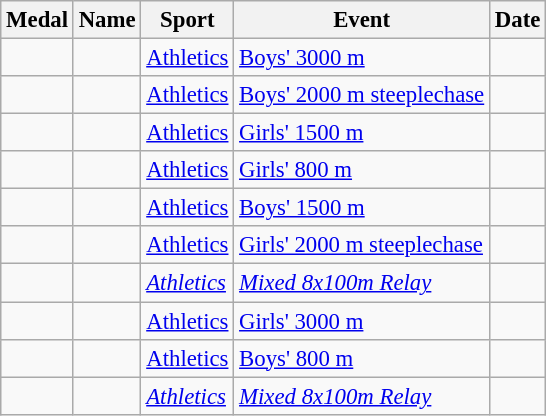<table class="wikitable sortable" style="font-size: 95%;">
<tr>
<th>Medal</th>
<th>Name</th>
<th>Sport</th>
<th>Event</th>
<th>Date</th>
</tr>
<tr>
<td></td>
<td></td>
<td><a href='#'>Athletics</a></td>
<td><a href='#'>Boys' 3000 m</a></td>
<td></td>
</tr>
<tr>
<td></td>
<td></td>
<td><a href='#'>Athletics</a></td>
<td><a href='#'>Boys' 2000 m steeplechase</a></td>
<td></td>
</tr>
<tr>
<td></td>
<td></td>
<td><a href='#'>Athletics</a></td>
<td><a href='#'>Girls' 1500 m</a></td>
<td></td>
</tr>
<tr>
<td></td>
<td></td>
<td><a href='#'>Athletics</a></td>
<td><a href='#'>Girls' 800 m</a></td>
<td></td>
</tr>
<tr>
<td></td>
<td></td>
<td><a href='#'>Athletics</a></td>
<td><a href='#'>Boys' 1500 m</a></td>
<td></td>
</tr>
<tr>
<td></td>
<td></td>
<td><a href='#'>Athletics</a></td>
<td><a href='#'>Girls' 2000 m steeplechase</a></td>
<td></td>
</tr>
<tr>
<td><em> </em></td>
<td><em> </em></td>
<td><em><a href='#'>Athletics</a></em></td>
<td><em><a href='#'>Mixed 8x100m Relay</a> </em></td>
<td><em></em></td>
</tr>
<tr>
<td></td>
<td></td>
<td><a href='#'>Athletics</a></td>
<td><a href='#'>Girls' 3000 m</a></td>
<td></td>
</tr>
<tr>
<td></td>
<td></td>
<td><a href='#'>Athletics</a></td>
<td><a href='#'>Boys' 800 m</a></td>
<td></td>
</tr>
<tr>
<td><em> </em></td>
<td><em> </em></td>
<td><em><a href='#'>Athletics</a></em></td>
<td><em><a href='#'>Mixed 8x100m Relay</a> </em></td>
<td><em></em></td>
</tr>
</table>
